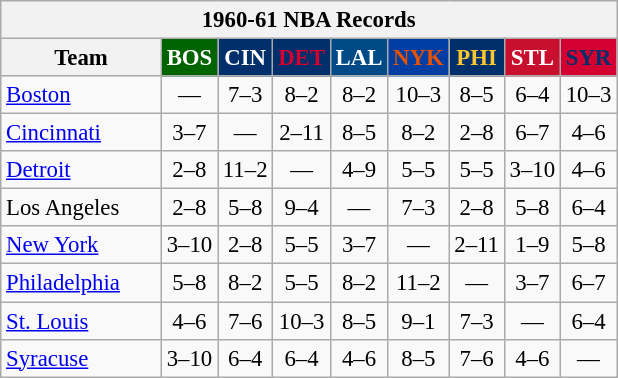<table class="wikitable" style="font-size:95%; text-align:center;">
<tr>
<th colspan=9>1960-61 NBA Records</th>
</tr>
<tr>
<th width=100>Team</th>
<th style="background:#006400;color:#FFFFFF;width=35">BOS</th>
<th style="background:#012F6B;color:#FFFFFF;width=35">CIN</th>
<th style="background:#012F6B;color:#D40032;width=35">DET</th>
<th style="background:#004B87;color:#FFFFFF;width=35">LAL</th>
<th style="background:#003EA4;color:#E45206;width=35">NYK</th>
<th style="background:#012F6B;color:#FEC72E;width=35">PHI</th>
<th style="background:#C90F2E;color:#FFFFFF;width=35">STL</th>
<th style="background:#D40032;color:#022E6B;width=35">SYR</th>
</tr>
<tr>
<td style="text-align:left;"><a href='#'>Boston</a></td>
<td>—</td>
<td>7–3</td>
<td>8–2</td>
<td>8–2</td>
<td>10–3</td>
<td>8–5</td>
<td>6–4</td>
<td>10–3</td>
</tr>
<tr>
<td style="text-align:left;"><a href='#'>Cincinnati</a></td>
<td>3–7</td>
<td>—</td>
<td>2–11</td>
<td>8–5</td>
<td>8–2</td>
<td>2–8</td>
<td>6–7</td>
<td>4–6</td>
</tr>
<tr>
<td style="text-align:left;"><a href='#'>Detroit</a></td>
<td>2–8</td>
<td>11–2</td>
<td>—</td>
<td>4–9</td>
<td>5–5</td>
<td>5–5</td>
<td>3–10</td>
<td>4–6</td>
</tr>
<tr>
<td style="text-align:left;">Los Angeles</td>
<td>2–8</td>
<td>5–8</td>
<td>9–4</td>
<td>—</td>
<td>7–3</td>
<td>2–8</td>
<td>5–8</td>
<td>6–4</td>
</tr>
<tr>
<td style="text-align:left;"><a href='#'>New York</a></td>
<td>3–10</td>
<td>2–8</td>
<td>5–5</td>
<td>3–7</td>
<td>—</td>
<td>2–11</td>
<td>1–9</td>
<td>5–8</td>
</tr>
<tr>
<td style="text-align:left;"><a href='#'>Philadelphia</a></td>
<td>5–8</td>
<td>8–2</td>
<td>5–5</td>
<td>8–2</td>
<td>11–2</td>
<td>—</td>
<td>3–7</td>
<td>6–7</td>
</tr>
<tr>
<td style="text-align:left;"><a href='#'>St. Louis</a></td>
<td>4–6</td>
<td>7–6</td>
<td>10–3</td>
<td>8–5</td>
<td>9–1</td>
<td>7–3</td>
<td>—</td>
<td>6–4</td>
</tr>
<tr>
<td style="text-align:left;"><a href='#'>Syracuse</a></td>
<td>3–10</td>
<td>6–4</td>
<td>6–4</td>
<td>4–6</td>
<td>8–5</td>
<td>7–6</td>
<td>4–6</td>
<td>—</td>
</tr>
</table>
